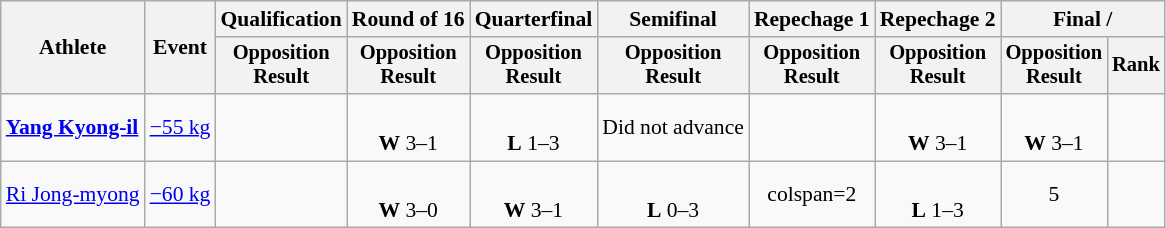<table class="wikitable" style="font-size:90%">
<tr>
<th rowspan="2">Athlete</th>
<th rowspan="2">Event</th>
<th>Qualification</th>
<th>Round of 16</th>
<th>Quarterfinal</th>
<th>Semifinal</th>
<th>Repechage 1</th>
<th>Repechage 2</th>
<th colspan=2>Final / </th>
</tr>
<tr style="font-size: 95%">
<th>Opposition<br>Result</th>
<th>Opposition<br>Result</th>
<th>Opposition<br>Result</th>
<th>Opposition<br>Result</th>
<th>Opposition<br>Result</th>
<th>Opposition<br>Result</th>
<th>Opposition<br>Result</th>
<th>Rank</th>
</tr>
<tr align=center>
<td align=left><strong><a href='#'>Yang Kyong-il</a></strong></td>
<td align=left><a href='#'>−55 kg</a></td>
<td></td>
<td><br><strong>W</strong> 3–1 <sup></sup></td>
<td><br><strong>L</strong> 1–3 <sup></sup></td>
<td>Did not advance</td>
<td></td>
<td><br><strong>W</strong> 3–1 <sup></sup></td>
<td><br><strong>W</strong> 3–1 <sup></sup></td>
<td></td>
</tr>
<tr align=center>
<td align=left><a href='#'>Ri Jong-myong</a></td>
<td align=left><a href='#'>−60 kg</a></td>
<td></td>
<td><br><strong>W</strong> 3–0 <sup></sup></td>
<td><br><strong>W</strong> 3–1 <sup></sup></td>
<td><br><strong>L</strong> 0–3 <sup></sup></td>
<td>colspan=2 </td>
<td><br><strong>L</strong> 1–3 <sup></sup></td>
<td>5</td>
</tr>
</table>
